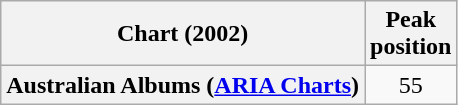<table class="wikitable sortable plainrowheaders" style="text-align:center">
<tr>
<th scope="col">Chart (2002)</th>
<th scope="col">Peak<br>position</th>
</tr>
<tr>
<th scope="row">Australian Albums (<a href='#'>ARIA Charts</a>)</th>
<td>55</td>
</tr>
</table>
